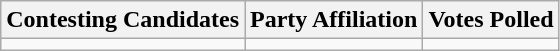<table class="wikitable sortable">
<tr>
<th>Contesting Candidates</th>
<th>Party Affiliation</th>
<th>Votes Polled</th>
</tr>
<tr>
<td></td>
<td></td>
<td></td>
</tr>
</table>
